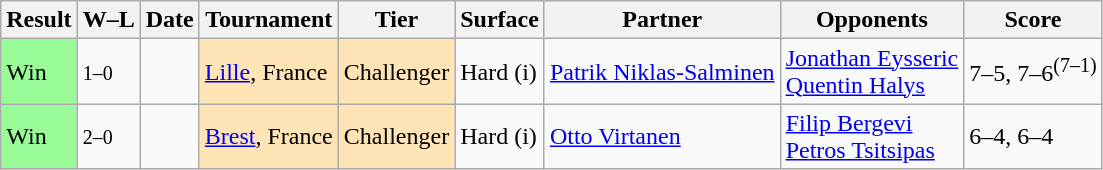<table class="sortable wikitable">
<tr>
<th>Result</th>
<th class="unsortable">W–L</th>
<th>Date</th>
<th>Tournament</th>
<th>Tier</th>
<th>Surface</th>
<th>Partner</th>
<th>Opponents</th>
<th class="unsortable">Score</th>
</tr>
<tr>
<td bgcolor=98fb98>Win</td>
<td><small>1–0</small></td>
<td><a href='#'></a></td>
<td style="background:moccasin;"><a href='#'>Lille</a>, France</td>
<td style="background:moccasin;">Challenger</td>
<td>Hard (i)</td>
<td> <a href='#'>Patrik Niklas-Salminen</a></td>
<td> <a href='#'>Jonathan Eysseric</a> <br>  <a href='#'>Quentin Halys</a></td>
<td>7–5, 7–6<sup>(7–1)</sup></td>
</tr>
<tr>
<td bgcolor=98fb98>Win</td>
<td><small>2–0</small></td>
<td><a href='#'></a></td>
<td style="background:moccasin;"><a href='#'>Brest</a>, France</td>
<td style="background:moccasin;">Challenger</td>
<td>Hard (i)</td>
<td> <a href='#'>Otto Virtanen</a></td>
<td> <a href='#'>Filip Bergevi</a><br> <a href='#'>Petros Tsitsipas</a></td>
<td>6–4, 6–4</td>
</tr>
</table>
